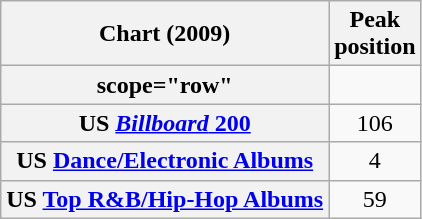<table class="wikitable sortable plainrowheaders">
<tr>
<th scope="col">Chart (2009)</th>
<th scope="col">Peak<br>position</th>
</tr>
<tr>
<th>scope="row" </th>
</tr>
<tr>
<th scope="row">US <a href='#'><em>Billboard</em> 200</a></th>
<td align="center">106</td>
</tr>
<tr>
<th scope="row">US <a href='#'>Dance/Electronic Albums</a></th>
<td align="center">4</td>
</tr>
<tr>
<th scope="row">US <a href='#'>Top R&B/Hip-Hop Albums</a></th>
<td align="center">59</td>
</tr>
</table>
